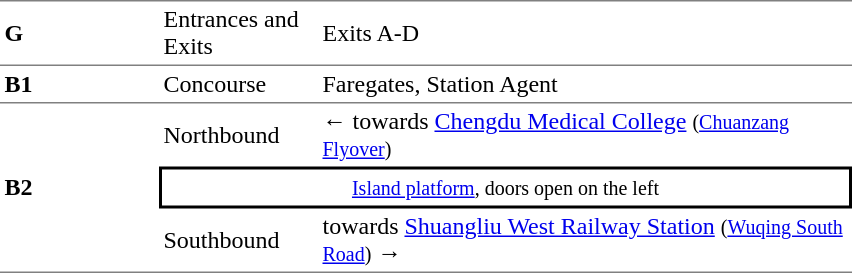<table cellspacing=0 cellpadding=3>
<tr>
<td style="border-top:solid 1px gray;border-bottom:solid 1px gray;" width=100><strong>G</strong></td>
<td style="border-top:solid 1px gray;border-bottom:solid 1px gray;" width=100>Entrances and Exits</td>
<td style="border-top:solid 1px gray;border-bottom:solid 1px gray;" width=350>Exits A-D</td>
</tr>
<tr>
<td style="border-bottom:solid 1px gray;"><strong>B1</strong></td>
<td style="border-bottom:solid 1px gray;">Concourse</td>
<td style="border-bottom:solid 1px gray;">Faregates, Station Agent</td>
</tr>
<tr>
<td style="border-bottom:solid 1px gray;" rowspan=3><strong>B2</strong></td>
<td>Northbound</td>
<td>←  towards <a href='#'>Chengdu Medical College</a> <small>(<a href='#'>Chuanzang Flyover</a>)</small></td>
</tr>
<tr>
<td style="border-right:solid 2px black;border-left:solid 2px black;border-top:solid 2px black;border-bottom:solid 2px black;text-align:center;" colspan=2><small><a href='#'>Island platform</a>, doors open on the left</small></td>
</tr>
<tr>
<td style="border-bottom:solid 1px gray;">Southbound</td>
<td style="border-bottom:solid 1px gray;">  towards <a href='#'>Shuangliu West Railway Station</a> <small>(<a href='#'>Wuqing South Road</a>)</small> →</td>
</tr>
</table>
